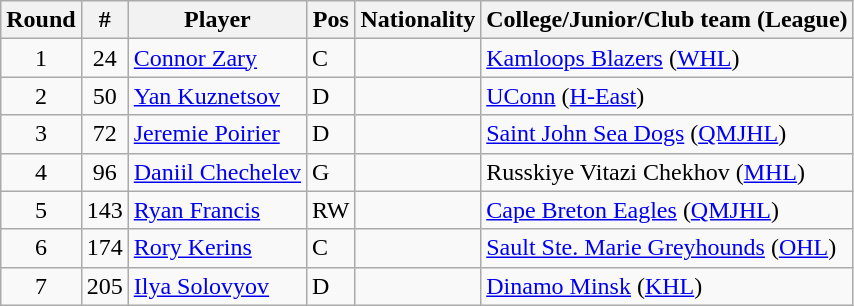<table class="wikitable">
<tr>
<th>Round</th>
<th>#</th>
<th>Player</th>
<th>Pos</th>
<th>Nationality</th>
<th>College/Junior/Club team (League)</th>
</tr>
<tr>
<td style="text-align:center;">1</td>
<td style="text-align:center;">24</td>
<td><a href='#'>Connor Zary</a></td>
<td>C</td>
<td></td>
<td><a href='#'>Kamloops Blazers</a> (<a href='#'>WHL</a>)</td>
</tr>
<tr>
<td style="text-align:center;">2</td>
<td style="text-align:center;">50</td>
<td><a href='#'>Yan Kuznetsov</a></td>
<td>D</td>
<td></td>
<td><a href='#'>UConn</a> (<a href='#'>H-East</a>)</td>
</tr>
<tr>
<td style="text-align:center;">3</td>
<td style="text-align:center;">72</td>
<td><a href='#'>Jeremie Poirier</a></td>
<td>D</td>
<td></td>
<td><a href='#'>Saint John Sea Dogs</a> (<a href='#'>QMJHL</a>)</td>
</tr>
<tr>
<td style="text-align:center;">4</td>
<td style="text-align:center;">96</td>
<td><a href='#'>Daniil Chechelev</a></td>
<td>G</td>
<td></td>
<td>Russkiye Vitazi Chekhov (<a href='#'>MHL</a>)</td>
</tr>
<tr>
<td style="text-align:center;">5</td>
<td style="text-align:center;">143</td>
<td><a href='#'>Ryan Francis</a></td>
<td>RW</td>
<td></td>
<td><a href='#'>Cape Breton Eagles</a> (<a href='#'>QMJHL</a>)</td>
</tr>
<tr>
<td style="text-align:center;">6</td>
<td style="text-align:center;">174</td>
<td><a href='#'>Rory Kerins</a></td>
<td>C</td>
<td></td>
<td><a href='#'>Sault Ste. Marie Greyhounds</a> (<a href='#'>OHL</a>)</td>
</tr>
<tr>
<td style="text-align:center;">7</td>
<td style="text-align:center;">205</td>
<td><a href='#'>Ilya Solovyov</a></td>
<td>D</td>
<td></td>
<td><a href='#'>Dinamo Minsk</a> (<a href='#'>KHL</a>)</td>
</tr>
</table>
